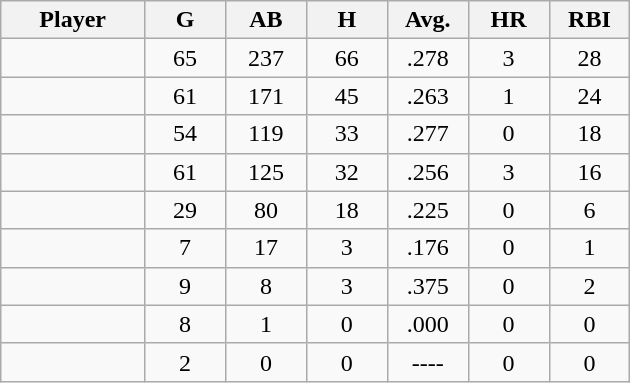<table class="wikitable sortable">
<tr>
<th bgcolor="#DDDDFF" width="16%">Player</th>
<th bgcolor="#DDDDFF" width="9%">G</th>
<th bgcolor="#DDDDFF" width="9%">AB</th>
<th bgcolor="#DDDDFF" width="9%">H</th>
<th bgcolor="#DDDDFF" width="9%">Avg.</th>
<th bgcolor="#DDDDFF" width="9%">HR</th>
<th bgcolor="#DDDDFF" width="9%">RBI</th>
</tr>
<tr align="center">
<td></td>
<td>65</td>
<td>237</td>
<td>66</td>
<td>.278</td>
<td>3</td>
<td>28</td>
</tr>
<tr align="center">
<td></td>
<td>61</td>
<td>171</td>
<td>45</td>
<td>.263</td>
<td>1</td>
<td>24</td>
</tr>
<tr align="center">
<td></td>
<td>54</td>
<td>119</td>
<td>33</td>
<td>.277</td>
<td>0</td>
<td>18</td>
</tr>
<tr align="center">
<td></td>
<td>61</td>
<td>125</td>
<td>32</td>
<td>.256</td>
<td>3</td>
<td>16</td>
</tr>
<tr align="center">
<td></td>
<td>29</td>
<td>80</td>
<td>18</td>
<td>.225</td>
<td>0</td>
<td>6</td>
</tr>
<tr align="center">
<td></td>
<td>7</td>
<td>17</td>
<td>3</td>
<td>.176</td>
<td>0</td>
<td>1</td>
</tr>
<tr align="center">
<td></td>
<td>9</td>
<td>8</td>
<td>3</td>
<td>.375</td>
<td>0</td>
<td>2</td>
</tr>
<tr align="center">
<td></td>
<td>8</td>
<td>1</td>
<td>0</td>
<td>.000</td>
<td>0</td>
<td>0</td>
</tr>
<tr align="center">
<td></td>
<td>2</td>
<td>0</td>
<td>0</td>
<td>----</td>
<td>0</td>
<td>0</td>
</tr>
</table>
